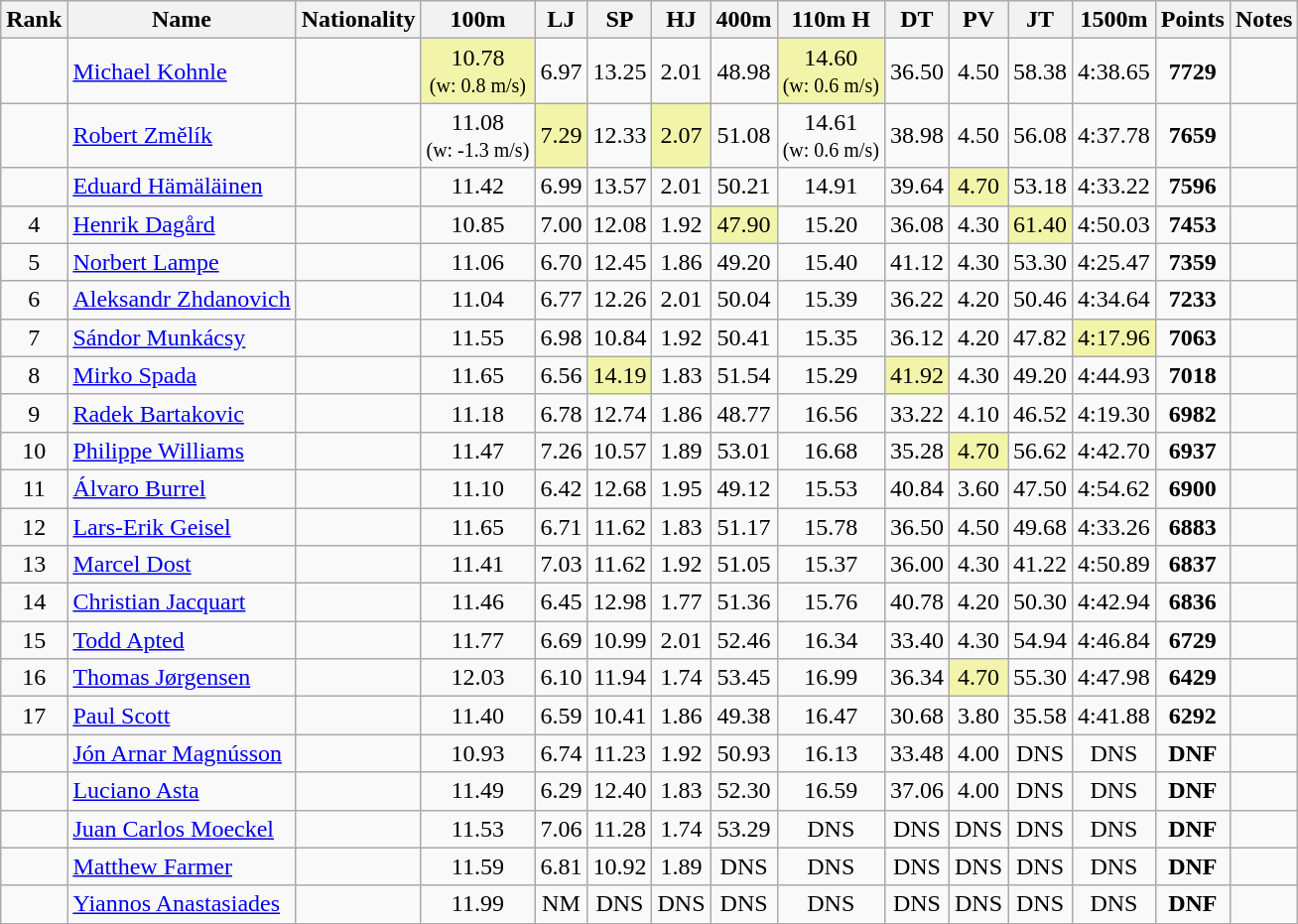<table class="wikitable sortable" style="text-align:center">
<tr>
<th>Rank</th>
<th>Name</th>
<th>Nationality</th>
<th>100m</th>
<th>LJ</th>
<th>SP</th>
<th>HJ</th>
<th>400m</th>
<th>110m H</th>
<th>DT</th>
<th>PV</th>
<th>JT</th>
<th>1500m</th>
<th>Points</th>
<th>Notes</th>
</tr>
<tr>
<td></td>
<td align=left><a href='#'>Michael Kohnle</a></td>
<td align=left></td>
<td bgcolor=#F2F5A9>10.78<br><small>(w: 0.8 m/s)</small></td>
<td>6.97</td>
<td>13.25</td>
<td>2.01</td>
<td>48.98</td>
<td bgcolor=#F2F5A9>14.60<br><small>(w: 0.6 m/s)</small></td>
<td>36.50</td>
<td>4.50</td>
<td>58.38</td>
<td>4:38.65</td>
<td><strong>7729</strong></td>
<td></td>
</tr>
<tr>
<td></td>
<td align=left><a href='#'>Robert Změlík</a></td>
<td align=left></td>
<td>11.08<br><small>(w: -1.3 m/s)</small></td>
<td bgcolor=#F2F5A9>7.29</td>
<td>12.33</td>
<td bgcolor=#F2F5A9>2.07</td>
<td>51.08</td>
<td>14.61<br><small>(w: 0.6 m/s)</small></td>
<td>38.98</td>
<td>4.50</td>
<td>56.08</td>
<td>4:37.78</td>
<td><strong>7659</strong></td>
<td></td>
</tr>
<tr>
<td></td>
<td align=left><a href='#'>Eduard Hämäläinen</a></td>
<td align=left></td>
<td>11.42</td>
<td>6.99</td>
<td>13.57</td>
<td>2.01</td>
<td>50.21</td>
<td>14.91</td>
<td>39.64</td>
<td bgcolor=#F2F5A9>4.70</td>
<td>53.18</td>
<td>4:33.22</td>
<td><strong>7596</strong></td>
<td></td>
</tr>
<tr>
<td>4</td>
<td align=left><a href='#'>Henrik Dagård</a></td>
<td align=left></td>
<td>10.85</td>
<td>7.00</td>
<td>12.08</td>
<td>1.92</td>
<td bgcolor=#F2F5A9>47.90</td>
<td>15.20</td>
<td>36.08</td>
<td>4.30</td>
<td bgcolor=#F2F5A9>61.40</td>
<td>4:50.03</td>
<td><strong>7453</strong></td>
<td></td>
</tr>
<tr>
<td>5</td>
<td align=left><a href='#'>Norbert Lampe</a></td>
<td align=left></td>
<td>11.06</td>
<td>6.70</td>
<td>12.45</td>
<td>1.86</td>
<td>49.20</td>
<td>15.40</td>
<td>41.12</td>
<td>4.30</td>
<td>53.30</td>
<td>4:25.47</td>
<td><strong>7359</strong></td>
<td></td>
</tr>
<tr>
<td>6</td>
<td align=left><a href='#'>Aleksandr Zhdanovich</a></td>
<td align=left></td>
<td>11.04</td>
<td>6.77</td>
<td>12.26</td>
<td>2.01</td>
<td>50.04</td>
<td>15.39</td>
<td>36.22</td>
<td>4.20</td>
<td>50.46</td>
<td>4:34.64</td>
<td><strong>7233</strong></td>
<td></td>
</tr>
<tr>
<td>7</td>
<td align=left><a href='#'>Sándor Munkácsy</a></td>
<td align=left></td>
<td>11.55</td>
<td>6.98</td>
<td>10.84</td>
<td>1.92</td>
<td>50.41</td>
<td>15.35</td>
<td>36.12</td>
<td>4.20</td>
<td>47.82</td>
<td bgcolor=#F2F5A9>4:17.96</td>
<td><strong>7063</strong></td>
<td></td>
</tr>
<tr>
<td>8</td>
<td align=left><a href='#'>Mirko Spada</a></td>
<td align=left></td>
<td>11.65</td>
<td>6.56</td>
<td bgcolor=#F2F5A9>14.19</td>
<td>1.83</td>
<td>51.54</td>
<td>15.29</td>
<td bgcolor=#F2F5A9>41.92</td>
<td>4.30</td>
<td>49.20</td>
<td>4:44.93</td>
<td><strong>7018</strong></td>
<td></td>
</tr>
<tr>
<td>9</td>
<td align=left><a href='#'>Radek Bartakovic</a></td>
<td align=left></td>
<td>11.18</td>
<td>6.78</td>
<td>12.74</td>
<td>1.86</td>
<td>48.77</td>
<td>16.56</td>
<td>33.22</td>
<td>4.10</td>
<td>46.52</td>
<td>4:19.30</td>
<td><strong>6982</strong></td>
<td></td>
</tr>
<tr>
<td>10</td>
<td align=left><a href='#'>Philippe Williams</a></td>
<td align=left></td>
<td>11.47</td>
<td>7.26</td>
<td>10.57</td>
<td>1.89</td>
<td>53.01</td>
<td>16.68</td>
<td>35.28</td>
<td bgcolor=#F2F5A9>4.70</td>
<td>56.62</td>
<td>4:42.70</td>
<td><strong>6937</strong></td>
<td></td>
</tr>
<tr>
<td>11</td>
<td align=left><a href='#'>Álvaro Burrel</a></td>
<td align=left></td>
<td>11.10</td>
<td>6.42</td>
<td>12.68</td>
<td>1.95</td>
<td>49.12</td>
<td>15.53</td>
<td>40.84</td>
<td>3.60</td>
<td>47.50</td>
<td>4:54.62</td>
<td><strong>6900</strong></td>
<td></td>
</tr>
<tr>
<td>12</td>
<td align=left><a href='#'>Lars-Erik Geisel</a></td>
<td align=left></td>
<td>11.65</td>
<td>6.71</td>
<td>11.62</td>
<td>1.83</td>
<td>51.17</td>
<td>15.78</td>
<td>36.50</td>
<td>4.50</td>
<td>49.68</td>
<td>4:33.26</td>
<td><strong>6883</strong></td>
<td></td>
</tr>
<tr>
<td>13</td>
<td align=left><a href='#'>Marcel Dost</a></td>
<td align=left></td>
<td>11.41</td>
<td>7.03</td>
<td>11.62</td>
<td>1.92</td>
<td>51.05</td>
<td>15.37</td>
<td>36.00</td>
<td>4.30</td>
<td>41.22</td>
<td>4:50.89</td>
<td><strong>6837</strong></td>
<td></td>
</tr>
<tr>
<td>14</td>
<td align=left><a href='#'>Christian Jacquart</a></td>
<td align=left></td>
<td>11.46</td>
<td>6.45</td>
<td>12.98</td>
<td>1.77</td>
<td>51.36</td>
<td>15.76</td>
<td>40.78</td>
<td>4.20</td>
<td>50.30</td>
<td>4:42.94</td>
<td><strong>6836</strong></td>
<td></td>
</tr>
<tr>
<td>15</td>
<td align=left><a href='#'>Todd Apted</a></td>
<td align=left></td>
<td>11.77</td>
<td>6.69</td>
<td>10.99</td>
<td>2.01</td>
<td>52.46</td>
<td>16.34</td>
<td>33.40</td>
<td>4.30</td>
<td>54.94</td>
<td>4:46.84</td>
<td><strong>6729</strong></td>
<td></td>
</tr>
<tr>
<td>16</td>
<td align=left><a href='#'>Thomas Jørgensen</a></td>
<td align=left></td>
<td>12.03</td>
<td>6.10</td>
<td>11.94</td>
<td>1.74</td>
<td>53.45</td>
<td>16.99</td>
<td>36.34</td>
<td bgcolor=#F2F5A9>4.70</td>
<td>55.30</td>
<td>4:47.98</td>
<td><strong>6429</strong></td>
<td></td>
</tr>
<tr>
<td>17</td>
<td align=left><a href='#'>Paul Scott</a></td>
<td align=left></td>
<td>11.40</td>
<td>6.59</td>
<td>10.41</td>
<td>1.86</td>
<td>49.38</td>
<td>16.47</td>
<td>30.68</td>
<td>3.80</td>
<td>35.58</td>
<td>4:41.88</td>
<td><strong>6292</strong></td>
<td></td>
</tr>
<tr>
<td></td>
<td align=left><a href='#'>Jón Arnar Magnússon</a></td>
<td align=left></td>
<td>10.93</td>
<td>6.74</td>
<td>11.23</td>
<td>1.92</td>
<td>50.93</td>
<td>16.13</td>
<td>33.48</td>
<td>4.00</td>
<td>DNS</td>
<td>DNS</td>
<td><strong>DNF</strong></td>
<td></td>
</tr>
<tr>
<td></td>
<td align=left><a href='#'>Luciano Asta</a></td>
<td align=left></td>
<td>11.49</td>
<td>6.29</td>
<td>12.40</td>
<td>1.83</td>
<td>52.30</td>
<td>16.59</td>
<td>37.06</td>
<td>4.00</td>
<td>DNS</td>
<td>DNS</td>
<td><strong>DNF</strong></td>
<td></td>
</tr>
<tr>
<td></td>
<td align=left><a href='#'>Juan Carlos Moeckel</a></td>
<td align=left></td>
<td>11.53</td>
<td>7.06</td>
<td>11.28</td>
<td>1.74</td>
<td>53.29</td>
<td>DNS</td>
<td>DNS</td>
<td>DNS</td>
<td>DNS</td>
<td>DNS</td>
<td><strong>DNF</strong></td>
<td></td>
</tr>
<tr>
<td></td>
<td align=left><a href='#'>Matthew Farmer</a></td>
<td align=left></td>
<td>11.59</td>
<td>6.81</td>
<td>10.92</td>
<td>1.89</td>
<td>DNS</td>
<td>DNS</td>
<td>DNS</td>
<td>DNS</td>
<td>DNS</td>
<td>DNS</td>
<td><strong>DNF</strong></td>
<td></td>
</tr>
<tr>
<td></td>
<td align=left><a href='#'>Yiannos Anastasiades</a></td>
<td align=left></td>
<td>11.99</td>
<td>NM</td>
<td>DNS</td>
<td>DNS</td>
<td>DNS</td>
<td>DNS</td>
<td>DNS</td>
<td>DNS</td>
<td>DNS</td>
<td>DNS</td>
<td><strong>DNF</strong></td>
<td></td>
</tr>
</table>
